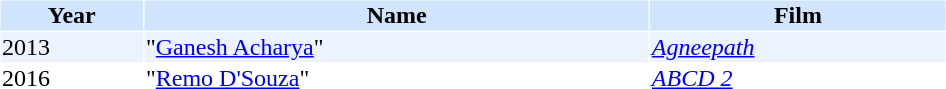<table cellspacing="1" cellpadding="1" border="0" style="width:50%;">
<tr style="background:#d1e4fd;">
<th>Year</th>
<th>Name</th>
<th>Film</th>
</tr>
<tr style="background:#edf3fe;">
<td>2013</td>
<td>"<a href='#'>Ganesh Acharya</a>"</td>
<td><em><a href='#'>Agneepath</a></em></td>
</tr>
<tr>
<td>2016</td>
<td>"<a href='#'>Remo D'Souza</a>"</td>
<td><em><a href='#'>ABCD 2</a></em></td>
</tr>
</table>
